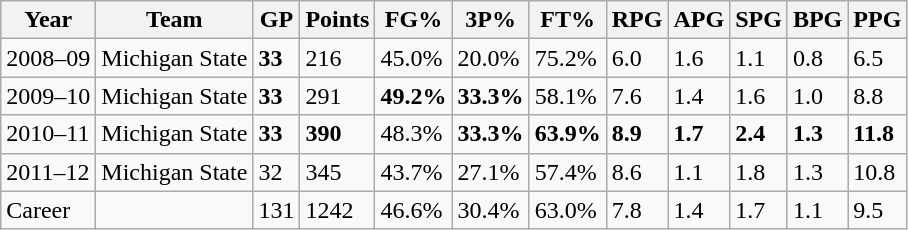<table class="wikitable">
<tr>
<th>Year</th>
<th>Team</th>
<th>GP</th>
<th>Points</th>
<th>FG%</th>
<th>3P%</th>
<th>FT%</th>
<th>RPG</th>
<th>APG</th>
<th>SPG</th>
<th>BPG</th>
<th>PPG</th>
</tr>
<tr>
<td>2008–09</td>
<td>Michigan State</td>
<td><strong>33</strong></td>
<td>216</td>
<td>45.0%</td>
<td>20.0%</td>
<td>75.2%</td>
<td>6.0</td>
<td>1.6</td>
<td>1.1</td>
<td>0.8</td>
<td>6.5</td>
</tr>
<tr>
<td>2009–10</td>
<td>Michigan State</td>
<td><strong>33</strong></td>
<td>291</td>
<td><strong>49.2%</strong></td>
<td><strong>33.3%</strong></td>
<td>58.1%</td>
<td>7.6</td>
<td>1.4</td>
<td>1.6</td>
<td>1.0</td>
<td>8.8</td>
</tr>
<tr>
<td>2010–11</td>
<td>Michigan State</td>
<td><strong>33</strong></td>
<td><strong>390</strong></td>
<td>48.3%</td>
<td><strong>33.3%</strong></td>
<td><strong>63.9%</strong></td>
<td><strong>8.9</strong></td>
<td><strong>1.7</strong></td>
<td><strong>2.4</strong></td>
<td><strong>1.3</strong></td>
<td><strong>11.8</strong></td>
</tr>
<tr>
<td>2011–12</td>
<td>Michigan State</td>
<td>32</td>
<td>345</td>
<td>43.7%</td>
<td>27.1%</td>
<td>57.4%</td>
<td>8.6</td>
<td>1.1</td>
<td>1.8</td>
<td>1.3</td>
<td>10.8</td>
</tr>
<tr>
<td>Career</td>
<td></td>
<td>131</td>
<td>1242</td>
<td>46.6%</td>
<td>30.4%</td>
<td>63.0%</td>
<td>7.8</td>
<td>1.4</td>
<td>1.7</td>
<td>1.1</td>
<td>9.5</td>
</tr>
</table>
